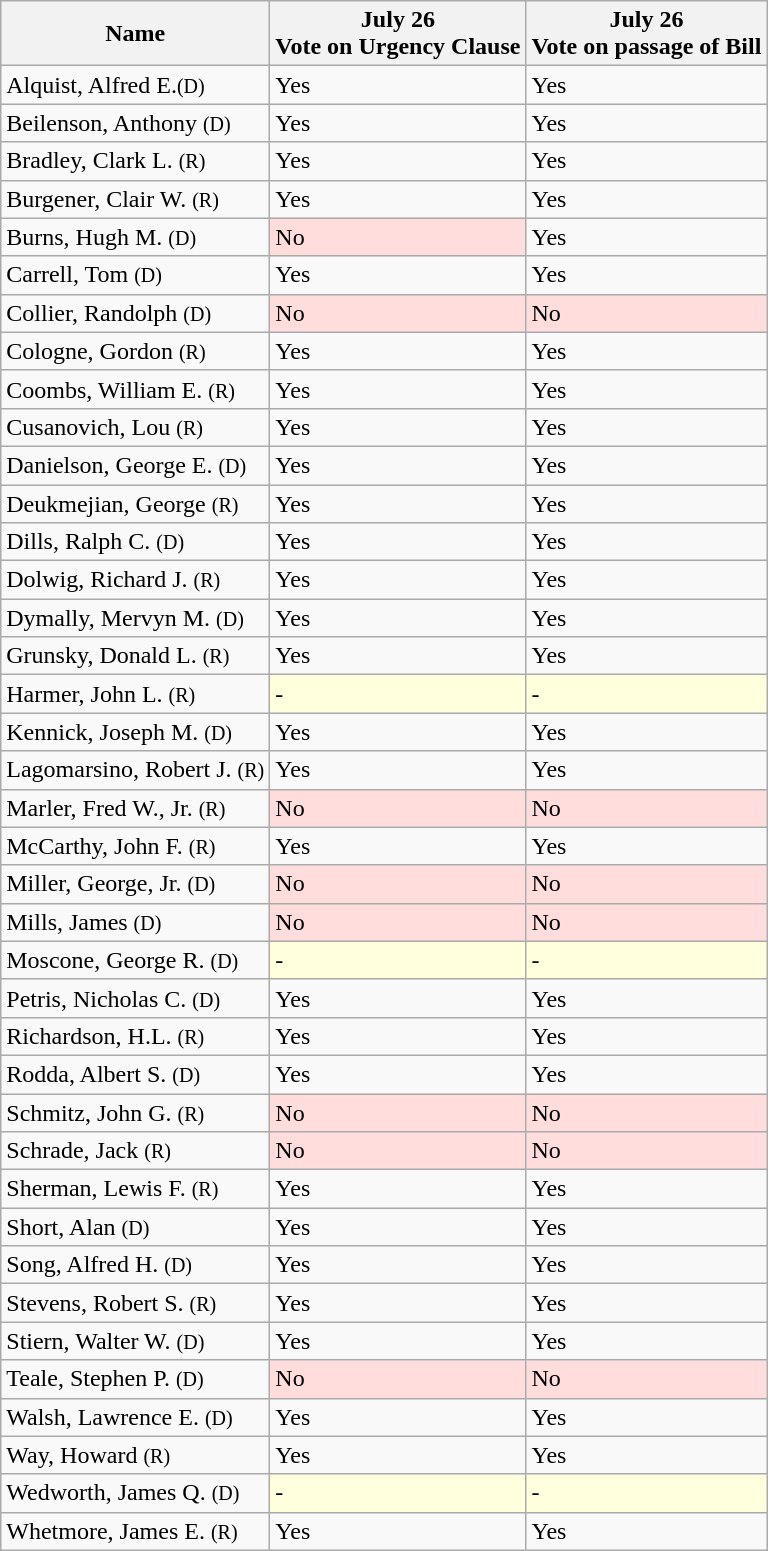<table class="wikitable">
<tr>
<th>Name</th>
<th>July 26<br>Vote on Urgency Clause</th>
<th>July 26<br>Vote on passage of Bill</th>
</tr>
<tr>
<td>Alquist, Alfred E.<small>(D)</small></td>
<td>Yes</td>
<td>Yes</td>
</tr>
<tr>
<td>Beilenson, Anthony <small>(D)</small></td>
<td>Yes</td>
<td>Yes</td>
</tr>
<tr>
<td>Bradley, Clark L. <small>(R)</small></td>
<td>Yes</td>
<td>Yes</td>
</tr>
<tr>
<td>Burgener, Clair W. <small>(R)</small></td>
<td>Yes</td>
<td>Yes</td>
</tr>
<tr>
<td>Burns, Hugh M. <small>(D)</small></td>
<td bgcolor="#ffdddd">No</td>
<td>Yes</td>
</tr>
<tr>
<td>Carrell, Tom <small>(D)</small></td>
<td>Yes</td>
<td>Yes</td>
</tr>
<tr>
<td>Collier, Randolph <small>(D)</small></td>
<td bgcolor="#ffdddd">No</td>
<td bgcolor="#ffdddd">No</td>
</tr>
<tr>
<td>Cologne, Gordon <small>(R)</small></td>
<td>Yes</td>
<td>Yes</td>
</tr>
<tr>
<td>Coombs, William E. <small>(R)</small></td>
<td>Yes</td>
<td>Yes</td>
</tr>
<tr>
<td>Cusanovich, Lou <small>(R)</small></td>
<td>Yes</td>
<td>Yes</td>
</tr>
<tr>
<td>Danielson, George E. <small>(D)</small></td>
<td>Yes</td>
<td>Yes</td>
</tr>
<tr>
<td>Deukmejian, George <small>(R)</small></td>
<td>Yes</td>
<td>Yes</td>
</tr>
<tr>
<td>Dills, Ralph C. <small>(D)</small></td>
<td>Yes</td>
<td>Yes</td>
</tr>
<tr>
<td>Dolwig, Richard J. <small>(R)</small></td>
<td>Yes</td>
<td>Yes</td>
</tr>
<tr>
<td>Dymally, Mervyn M. <small>(D)</small></td>
<td>Yes</td>
<td>Yes</td>
</tr>
<tr>
<td>Grunsky, Donald L. <small>(R)</small></td>
<td>Yes</td>
<td>Yes</td>
</tr>
<tr>
<td>Harmer, John L. <small>(R)</small></td>
<td bgcolor="#ffffdd">-</td>
<td bgcolor="#ffffdd">-</td>
</tr>
<tr>
<td>Kennick, Joseph M. <small>(D)</small></td>
<td>Yes</td>
<td>Yes</td>
</tr>
<tr>
<td>Lagomarsino, Robert J. <small>(R)</small></td>
<td>Yes</td>
<td>Yes</td>
</tr>
<tr>
<td>Marler, Fred W., Jr. <small>(R)</small></td>
<td bgcolor="#ffdddd">No</td>
<td bgcolor="#ffdddd">No</td>
</tr>
<tr>
<td>McCarthy, John F. <small>(R)</small></td>
<td>Yes</td>
<td>Yes</td>
</tr>
<tr>
<td>Miller, George, Jr. <small>(D)</small></td>
<td bgcolor="#ffdddd">No</td>
<td bgcolor="#ffdddd">No</td>
</tr>
<tr>
<td>Mills, James <small>(D)</small></td>
<td bgcolor="#ffdddd">No</td>
<td bgcolor="#ffdddd">No</td>
</tr>
<tr>
<td>Moscone, George R. <small>(D)</small></td>
<td bgcolor="#ffffdd">-</td>
<td bgcolor="#ffffdd">-</td>
</tr>
<tr>
<td>Petris, Nicholas C. <small>(D)</small></td>
<td>Yes</td>
<td>Yes</td>
</tr>
<tr>
<td>Richardson, H.L. <small>(R)</small></td>
<td>Yes</td>
<td>Yes</td>
</tr>
<tr>
<td>Rodda, Albert S. <small>(D)</small></td>
<td>Yes</td>
<td>Yes</td>
</tr>
<tr>
<td>Schmitz, John G. <small>(R)</small></td>
<td bgcolor="#ffdddd">No</td>
<td bgcolor="#ffdddd">No</td>
</tr>
<tr>
<td>Schrade, Jack <small>(R)</small></td>
<td bgcolor="#ffdddd">No</td>
<td bgcolor="#ffdddd">No</td>
</tr>
<tr>
<td>Sherman, Lewis F. <small>(R)</small></td>
<td>Yes</td>
<td>Yes</td>
</tr>
<tr>
<td>Short, Alan <small>(D)</small></td>
<td>Yes</td>
<td>Yes</td>
</tr>
<tr>
<td>Song, Alfred H. <small>(D)</small></td>
<td>Yes</td>
<td>Yes</td>
</tr>
<tr>
<td>Stevens, Robert S. <small>(R)</small></td>
<td>Yes</td>
<td>Yes</td>
</tr>
<tr>
<td>Stiern, Walter W. <small>(D)</small></td>
<td>Yes</td>
<td>Yes</td>
</tr>
<tr>
<td>Teale, Stephen P. <small>(D)</small></td>
<td bgcolor="#ffdddd">No</td>
<td bgcolor="#ffdddd">No</td>
</tr>
<tr>
<td>Walsh, Lawrence E. <small>(D)</small></td>
<td>Yes</td>
<td>Yes</td>
</tr>
<tr>
<td>Way, Howard <small>(R)</small></td>
<td>Yes</td>
<td>Yes</td>
</tr>
<tr>
<td>Wedworth, James Q. <small>(D)</small></td>
<td bgcolor="#ffffdd">-</td>
<td bgcolor="#ffffdd">-</td>
</tr>
<tr>
<td>Whetmore, James E. <small>(R)</small></td>
<td>Yes</td>
<td>Yes</td>
</tr>
</table>
